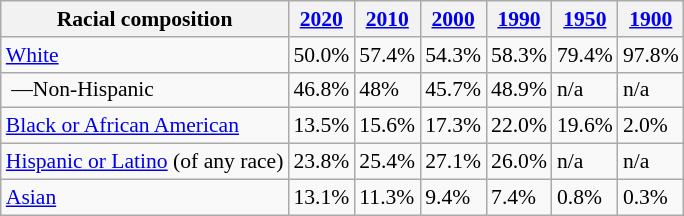<table class="wikitable sortable collapsible" style="font-size: 90%;">
<tr>
<th>Racial composition</th>
<th><a href='#'>2020</a></th>
<th><a href='#'>2010</a></th>
<th><a href='#'>2000</a></th>
<th><a href='#'>1990</a></th>
<th><a href='#'>1950</a></th>
<th><a href='#'>1900</a></th>
</tr>
<tr>
<td><a href='#'>White</a></td>
<td>50.0%</td>
<td>57.4%</td>
<td>54.3%</td>
<td>58.3%</td>
<td>79.4%</td>
<td>97.8%</td>
</tr>
<tr>
<td> —Non-Hispanic</td>
<td>46.8%</td>
<td>48%</td>
<td>45.7%</td>
<td>48.9%</td>
<td>n/a</td>
<td>n/a</td>
</tr>
<tr>
<td><a href='#'>Black or African American</a></td>
<td>13.5%</td>
<td>15.6%</td>
<td>17.3%</td>
<td>22.0%</td>
<td>19.6%</td>
<td>2.0%</td>
</tr>
<tr>
<td><a href='#'>Hispanic or Latino</a> (of any race)</td>
<td>23.8%</td>
<td>25.4%</td>
<td>27.1%</td>
<td>26.0%</td>
<td>n/a</td>
<td>n/a</td>
</tr>
<tr>
<td><a href='#'>Asian</a></td>
<td>13.1%</td>
<td>11.3%</td>
<td>9.4%</td>
<td>7.4%</td>
<td>0.8%</td>
<td>0.3%</td>
</tr>
</table>
